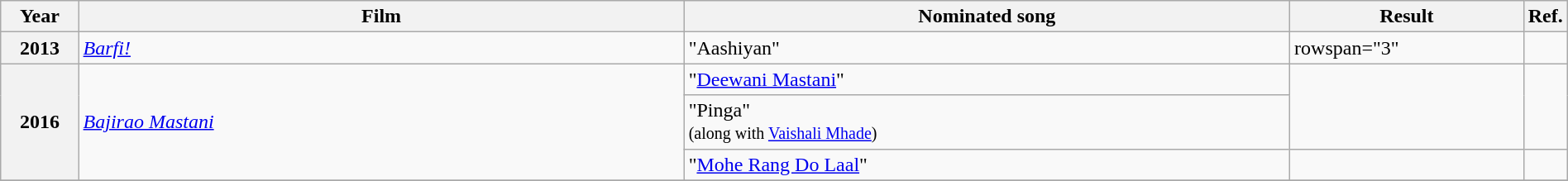<table class="wikitable plainrowheaders" width="100%" textcolor:#000;">
<tr>
<th scope="col" width=5%><strong>Year</strong></th>
<th scope="col" width=39%><strong>Film</strong></th>
<th scope="col" width=39%><strong>Nominated song</strong></th>
<th scope="col" width=15%><strong>Result</strong></th>
<th scope="col" width=2%><strong>Ref.</strong></th>
</tr>
<tr>
<th scope="row">2013</th>
<td><em><a href='#'>Barfi!</a></em></td>
<td>"Aashiyan"</td>
<td>rowspan="3" </td>
<td></td>
</tr>
<tr>
<th scope="row" rowspan="3">2016</th>
<td rowspan="3"><em><a href='#'>Bajirao Mastani</a></em></td>
<td>"<a href='#'>Deewani Mastani</a>"</td>
<td rowspan="2"></td>
</tr>
<tr>
<td>"Pinga"<br><small>(along with <a href='#'>Vaishali Mhade</a>)</small></td>
</tr>
<tr>
<td>"<a href='#'>Mohe Rang Do Laal</a>"</td>
<td></td>
<td></td>
</tr>
<tr>
</tr>
</table>
